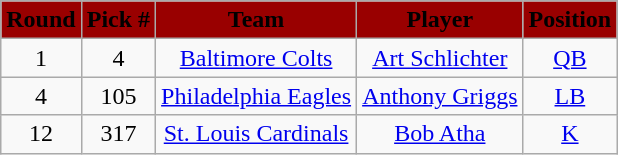<table class="wikitable" style="text-align:center">
<tr style="background:#900;">
<td><strong><span>Round</span></strong></td>
<td><strong><span>Pick #</span></strong></td>
<td><strong><span>Team</span></strong></td>
<td><strong><span>Player</span></strong></td>
<td><strong><span>Position</span></strong></td>
</tr>
<tr>
<td>1</td>
<td align=center>4</td>
<td><a href='#'>Baltimore Colts</a></td>
<td><a href='#'>Art Schlichter</a></td>
<td><a href='#'>QB</a></td>
</tr>
<tr>
<td>4</td>
<td align=center>105</td>
<td><a href='#'>Philadelphia Eagles</a></td>
<td><a href='#'>Anthony Griggs</a></td>
<td><a href='#'>LB</a></td>
</tr>
<tr>
<td>12</td>
<td align=center>317</td>
<td><a href='#'>St. Louis Cardinals</a></td>
<td><a href='#'>Bob Atha</a></td>
<td><a href='#'>K</a></td>
</tr>
</table>
